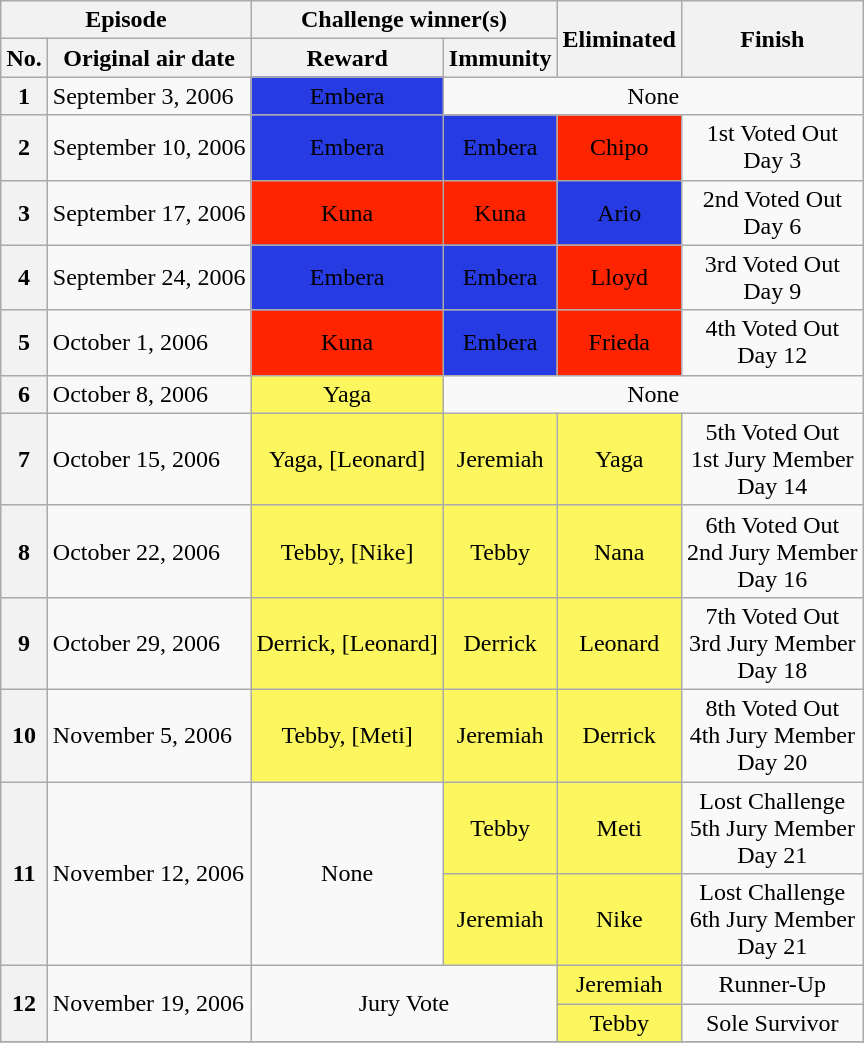<table class="wikitable" style="margin:auto; text-align:center">
<tr>
<th colspan=2>Episode</th>
<th colspan=2>Challenge winner(s)</th>
<th rowspan=2>Eliminated</th>
<th rowspan=2>Finish</th>
</tr>
<tr>
<th>No.</th>
<th>Original air date</th>
<th>Reward</th>
<th>Immunity</th>
</tr>
<tr>
<th>1</th>
<td align="left" rowspan=1>September 3, 2006</td>
<td bgcolor="#273BE2"><span>Embera</span></td>
<td colspan=4>None</td>
</tr>
<tr>
<th>2</th>
<td align="left" rowspan=1>September 10, 2006</td>
<td bgcolor="#273BE2"><span>Embera</span></td>
<td bgcolor="#273BE2"><span>Embera</span></td>
<td bgcolor="#FF2400" align=center><span>Chipo</span></td>
<td rowspan=1>1st Voted Out<br>Day 3</td>
</tr>
<tr>
<th>3</th>
<td align="left" rowspan=1>September 17, 2006</td>
<td bgcolor="#FF2400" align=center><span>Kuna</span></td>
<td bgcolor="#FF2400" align=center><span>Kuna</span></td>
<td bgcolor="#273BE2"><span>Ario</span></td>
<td rowspan=1>2nd Voted Out<br>Day 6</td>
</tr>
<tr>
<th>4</th>
<td align="left" rowspan=1>September 24, 2006</td>
<td bgcolor="#273BE2"><span>Embera</span></td>
<td bgcolor="#273BE2"><span>Embera</span></td>
<td bgcolor="#FF2400" align=center><span>Lloyd</span></td>
<td rowspan=1>3rd Voted Out<br>Day 9</td>
</tr>
<tr>
<th>5</th>
<td align="left" rowspan=1>October 1, 2006</td>
<td bgcolor="#FF2400" align=center><span>Kuna</span></td>
<td bgcolor="#273BE2"><span>Embera</span></td>
<td bgcolor="#FF2400" align=center><span>Frieda</span></td>
<td rowspan=1>4th Voted Out<br>Day 12</td>
</tr>
<tr>
<th>6</th>
<td align="left" rowspan=1>October 8, 2006</td>
<td bgcolor="#FCF75E">Yaga</td>
<td colspan=4>None</td>
</tr>
<tr>
<th>7</th>
<td align="left" rowspan=1>October 15, 2006</td>
<td bgcolor="#FCF75E">Yaga, [Leonard]</td>
<td bgcolor="#FCF75E">Jeremiah</td>
<td bgcolor="#FCF75E">Yaga</td>
<td rowspan=1>5th Voted Out<br>1st Jury Member<br>Day 14</td>
</tr>
<tr>
<th>8</th>
<td align="left" rowspan=1>October 22, 2006</td>
<td bgcolor="#FCF75E">Tebby, [Nike]</td>
<td bgcolor="#FCF75E">Tebby</td>
<td bgcolor="#FCF75E">Nana</td>
<td rowspan=1>6th Voted Out<br>2nd Jury Member<br>Day 16</td>
</tr>
<tr>
<th>9</th>
<td align="left" rowspan=1>October 29, 2006</td>
<td bgcolor="#FCF75E">Derrick, [Leonard]</td>
<td bgcolor="#FCF75E">Derrick</td>
<td bgcolor="#FCF75E">Leonard</td>
<td rowspan=1>7th Voted Out<br>3rd Jury Member<br>Day 18</td>
</tr>
<tr>
<th>10</th>
<td align="left" rowspan=1>November 5, 2006</td>
<td bgcolor="#FCF75E">Tebby, [Meti]</td>
<td bgcolor="#FCF75E">Jeremiah</td>
<td bgcolor="#FCF75E">Derrick</td>
<td rowspan=1>8th Voted Out<br>4th Jury Member<br>Day 20</td>
</tr>
<tr>
<th rowspan=2>11</th>
<td align="left" rowspan=2>November 12, 2006</td>
<td rowspan=2>None</td>
<td bgcolor="#FCF75E">Tebby</td>
<td bgcolor="#FCF75E">Meti</td>
<td rowspan=1>Lost Challenge<br>5th Jury Member<br>Day 21</td>
</tr>
<tr>
<td bgcolor="#FCF75E">Jeremiah</td>
<td bgcolor="#FCF75E">Nike</td>
<td rowspan=1>Lost Challenge<br>6th Jury Member<br>Day 21</td>
</tr>
<tr>
<th rowspan=2>12</th>
<td align="left" rowspan=2>November 19, 2006</td>
<td colspan=2 rowspan=2>Jury Vote</td>
<td bgcolor="#FCF75E">Jeremiah</td>
<td>Runner-Up</td>
</tr>
<tr>
<td bgcolor="#FCF75E">Tebby</td>
<td>Sole Survivor</td>
</tr>
<tr>
</tr>
</table>
